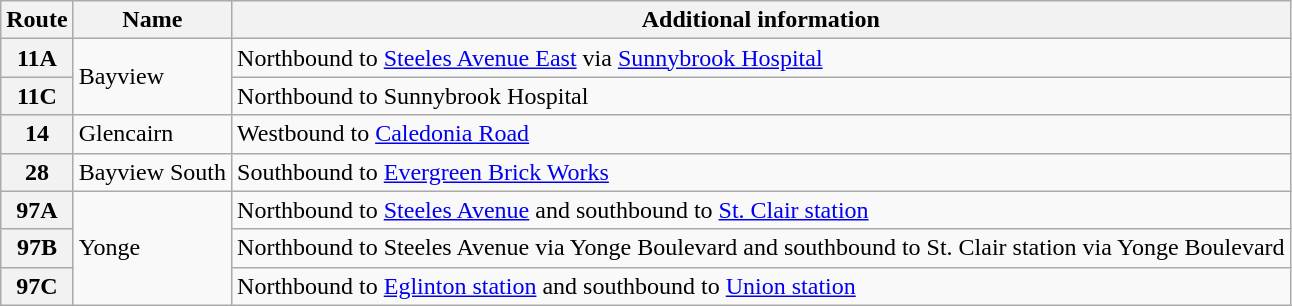<table class="wikitable">
<tr>
<th>Route</th>
<th>Name</th>
<th>Additional information</th>
</tr>
<tr>
<th>11A</th>
<td rowspan="2">Bayview</td>
<td>Northbound to <a href='#'>Steeles Avenue East</a> via <a href='#'>Sunnybrook Hospital</a></td>
</tr>
<tr>
<th>11C</th>
<td>Northbound to Sunnybrook Hospital</td>
</tr>
<tr>
<th>14</th>
<td>Glencairn</td>
<td>Westbound to <a href='#'>Caledonia Road</a></td>
</tr>
<tr>
<th>28</th>
<td>Bayview South</td>
<td>Southbound to <a href='#'>Evergreen Brick Works</a></td>
</tr>
<tr>
<th>97A</th>
<td rowspan="3">Yonge</td>
<td>Northbound to <a href='#'>Steeles Avenue</a> and southbound to <a href='#'>St. Clair station</a><br></td>
</tr>
<tr>
<th>97B</th>
<td>Northbound to Steeles Avenue via Yonge Boulevard and southbound to St. Clair station via Yonge Boulevard<br></td>
</tr>
<tr>
<th>97C</th>
<td>Northbound to <a href='#'>Eglinton station</a> and southbound to <a href='#'>Union station</a><br></td>
</tr>
</table>
